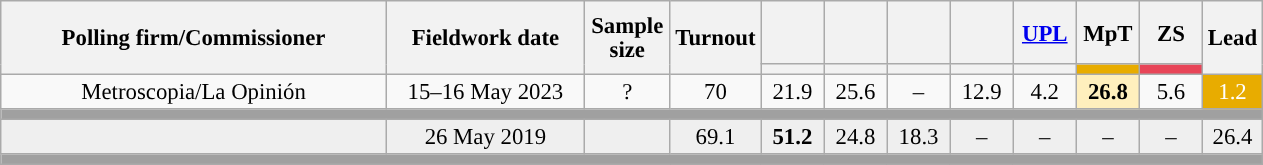<table class="wikitable collapsible collapsed" style="text-align:center; font-size:95%; line-height:16px;">
<tr style="height:42px;">
<th style="width:250px;" rowspan="2">Polling firm/Commissioner</th>
<th style="width:125px;" rowspan="2">Fieldwork date</th>
<th style="width:50px;" rowspan="2">Sample size</th>
<th style="width:45px;" rowspan="2">Turnout</th>
<th style="width:35px;"></th>
<th style="width:35px;"></th>
<th style="width:35px;"></th>
<th style="width:35px;"></th>
<th style="width:35px;"><a href='#'>UPL</a></th>
<th style="width:35px;">MpT</th>
<th style="width:35px;">ZS</th>
<th style="width:30px;" rowspan="2">Lead</th>
</tr>
<tr>
<th style="color:inherit;background:"></th>
<th style="color:inherit;background:"></th>
<th style="color:inherit;background:"></th>
<th style="color:inherit;background:"></th>
<th style="color:inherit;background:"></th>
<th style="color:inherit;background:#E8AC00;"></th>
<th style="color:inherit;background:#E84558;"></th>
</tr>
<tr>
<td>Metroscopia/La Opinión</td>
<td>15–16 May 2023</td>
<td>?</td>
<td>70</td>
<td>21.9<br></td>
<td>25.6<br></td>
<td>–</td>
<td>12.9<br></td>
<td>4.2<br></td>
<td style="background:#FFEFBD;"><strong>26.8</strong><br></td>
<td>5.6<br></td>
<td style="background:#E8AC00; color:white;">1.2</td>
</tr>
<tr>
<td colspan="12" style="background:#A0A0A0"></td>
</tr>
<tr style="background:#EFEFEF;">
<td><strong></strong></td>
<td>26 May 2019</td>
<td></td>
<td>69.1</td>
<td><strong>51.2</strong><br></td>
<td>24.8<br></td>
<td>18.3<br></td>
<td>–</td>
<td>–</td>
<td>–</td>
<td>–</td>
<td style="background:">26.4</td>
</tr>
<tr>
<td colspan="12" style="background:#A0A0A0"></td>
</tr>
</table>
